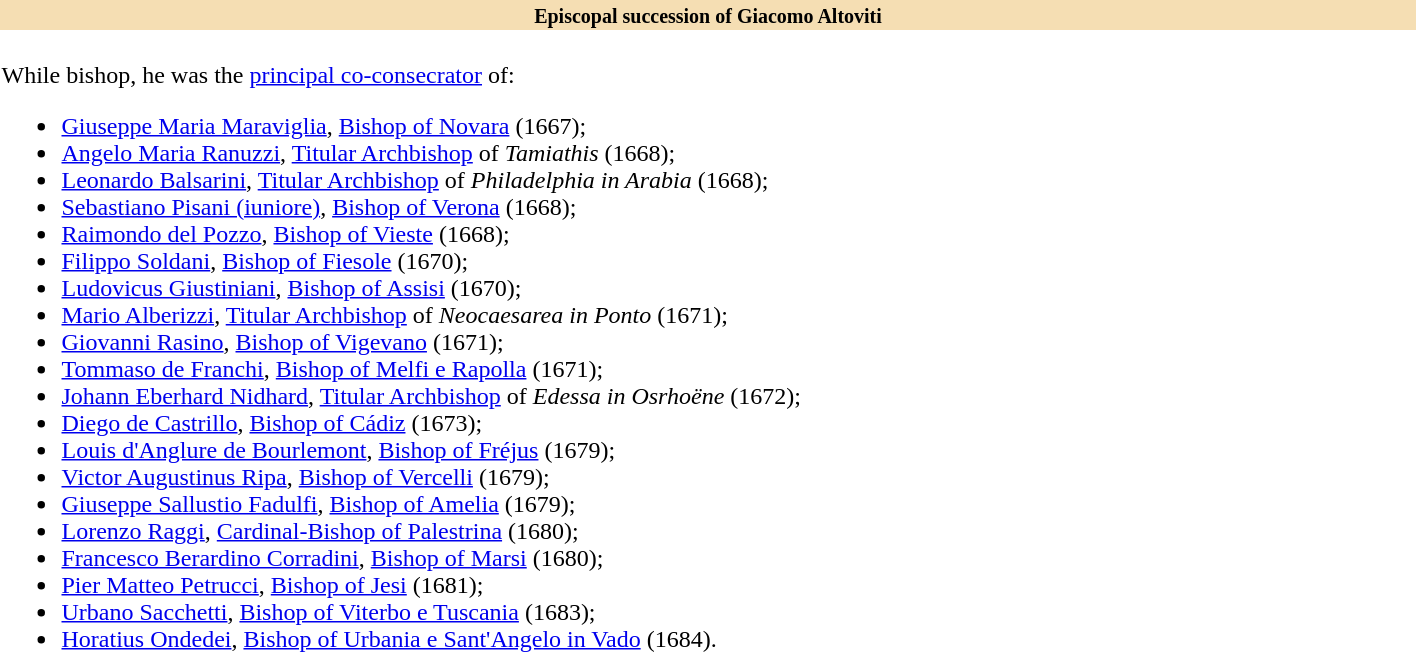<table class="toccolours collapsible collapsed" width=75% align="center">
<tr>
<th style="background:#F5DEB3"><small>Episcopal succession of Giacomo Altoviti</small></th>
</tr>
<tr>
<td><br>While bishop, he was the <a href='#'>principal co-consecrator</a> of:<ul><li><a href='#'>Giuseppe Maria Maraviglia</a>, <a href='#'>Bishop of Novara</a> (1667);</li><li><a href='#'>Angelo Maria Ranuzzi</a>, <a href='#'>Titular Archbishop</a> of <em>Tamiathis</em> (1668);</li><li><a href='#'>Leonardo Balsarini</a>, <a href='#'>Titular Archbishop</a> of <em> Philadelphia in Arabia</em> (1668);</li><li><a href='#'>Sebastiano Pisani (iuniore)</a>, <a href='#'>Bishop of Verona</a> (1668);</li><li><a href='#'>Raimondo del Pozzo</a>, <a href='#'>Bishop of Vieste</a> (1668);</li><li><a href='#'>Filippo Soldani</a>, <a href='#'>Bishop of Fiesole</a> (1670);</li><li><a href='#'>Ludovicus Giustiniani</a>, <a href='#'>Bishop of Assisi</a> (1670);</li><li><a href='#'>Mario Alberizzi</a>, <a href='#'>Titular Archbishop</a> of <em>Neocaesarea in Ponto</em> (1671);</li><li><a href='#'>Giovanni Rasino</a>, <a href='#'>Bishop of Vigevano</a> (1671);</li><li><a href='#'>Tommaso de Franchi</a>, <a href='#'>Bishop of Melfi e Rapolla</a> (1671);</li><li><a href='#'>Johann Eberhard Nidhard</a>, <a href='#'>Titular Archbishop</a> of <em>Edessa in Osrhoëne</em> (1672);</li><li><a href='#'>Diego de Castrillo</a>, <a href='#'>Bishop of Cádiz</a> (1673);</li><li><a href='#'>Louis d'Anglure de Bourlemont</a>, <a href='#'>Bishop of Fréjus</a> (1679);</li><li><a href='#'>Victor Augustinus Ripa</a>, <a href='#'>Bishop of Vercelli</a> (1679);</li><li><a href='#'>Giuseppe Sallustio Fadulfi</a>, <a href='#'>Bishop of Amelia</a> (1679);</li><li><a href='#'>Lorenzo Raggi</a>, <a href='#'>Cardinal-Bishop of Palestrina</a> (1680);</li><li><a href='#'>Francesco Berardino Corradini</a>, <a href='#'>Bishop of Marsi</a> (1680);</li><li><a href='#'>Pier Matteo Petrucci</a>, <a href='#'>Bishop of Jesi</a> (1681);</li><li><a href='#'>Urbano Sacchetti</a>, <a href='#'>Bishop of Viterbo e Tuscania</a> (1683);</li><li><a href='#'>Horatius Ondedei</a>, <a href='#'>Bishop of Urbania e Sant'Angelo in Vado</a> (1684).</li></ul></td>
</tr>
</table>
